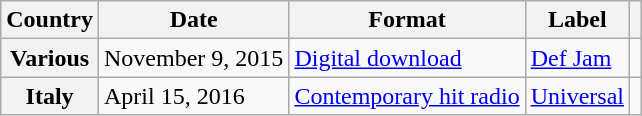<table class="wikitable plainrowheaders">
<tr>
<th scope="col">Country</th>
<th scope="col">Date</th>
<th scope="col">Format</th>
<th scope="col">Label</th>
<th scope="col"></th>
</tr>
<tr>
<th scope="row">Various</th>
<td>November 9, 2015</td>
<td><a href='#'>Digital download</a></td>
<td><a href='#'>Def Jam</a></td>
<td></td>
</tr>
<tr>
<th scope="row">Italy</th>
<td>April 15, 2016</td>
<td><a href='#'>Contemporary hit radio</a></td>
<td><a href='#'>Universal</a></td>
<td></td>
</tr>
</table>
